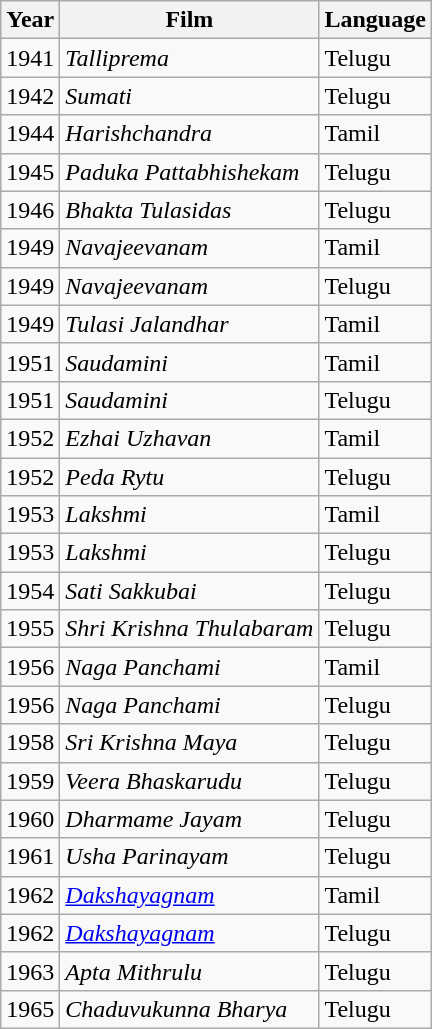<table class="wikitable">
<tr>
<th>Year</th>
<th>Film</th>
<th>Language</th>
</tr>
<tr>
<td>1941</td>
<td><em>Talliprema</em></td>
<td>Telugu</td>
</tr>
<tr>
<td>1942</td>
<td><em>Sumati</em></td>
<td>Telugu</td>
</tr>
<tr>
<td>1944</td>
<td><em>Harishchandra</em></td>
<td>Tamil</td>
</tr>
<tr>
<td>1945</td>
<td><em>Paduka Pattabhishekam</em></td>
<td>Telugu</td>
</tr>
<tr>
<td>1946</td>
<td><em>Bhakta Tulasidas</em></td>
<td>Telugu</td>
</tr>
<tr>
<td>1949</td>
<td><em>Navajeevanam</em></td>
<td>Tamil</td>
</tr>
<tr>
<td>1949</td>
<td><em>Navajeevanam</em></td>
<td>Telugu</td>
</tr>
<tr>
<td>1949</td>
<td><em>Tulasi Jalandhar</em></td>
<td>Tamil</td>
</tr>
<tr>
<td>1951</td>
<td><em>Saudamini</em></td>
<td>Tamil</td>
</tr>
<tr>
<td>1951</td>
<td><em>Saudamini</em></td>
<td>Telugu</td>
</tr>
<tr>
<td>1952</td>
<td><em>Ezhai Uzhavan</em></td>
<td>Tamil</td>
</tr>
<tr>
<td>1952</td>
<td><em>Peda Rytu</em></td>
<td>Telugu</td>
</tr>
<tr>
<td>1953</td>
<td><em>Lakshmi</em></td>
<td>Tamil</td>
</tr>
<tr>
<td>1953</td>
<td><em>Lakshmi</em></td>
<td>Telugu</td>
</tr>
<tr>
<td>1954</td>
<td><em>Sati Sakkubai</em></td>
<td>Telugu</td>
</tr>
<tr>
<td>1955</td>
<td><em>Shri Krishna Thulabaram</em></td>
<td>Telugu</td>
</tr>
<tr>
<td>1956</td>
<td><em>Naga Panchami</em></td>
<td>Tamil</td>
</tr>
<tr>
<td>1956</td>
<td><em>Naga Panchami</em></td>
<td>Telugu</td>
</tr>
<tr>
<td>1958</td>
<td><em>Sri Krishna Maya</em></td>
<td>Telugu</td>
</tr>
<tr>
<td>1959</td>
<td><em>Veera Bhaskarudu</em></td>
<td>Telugu</td>
</tr>
<tr>
<td>1960</td>
<td><em>Dharmame Jayam</em></td>
<td>Telugu</td>
</tr>
<tr>
<td>1961</td>
<td><em>Usha Parinayam</em></td>
<td>Telugu</td>
</tr>
<tr>
<td>1962</td>
<td><em><a href='#'>Dakshayagnam</a></em></td>
<td>Tamil</td>
</tr>
<tr>
<td>1962</td>
<td><em><a href='#'>Dakshayagnam</a></em></td>
<td>Telugu</td>
</tr>
<tr>
<td>1963</td>
<td><em>Apta Mithrulu</em></td>
<td>Telugu</td>
</tr>
<tr>
<td>1965</td>
<td><em>Chaduvukunna Bharya</em></td>
<td>Telugu</td>
</tr>
</table>
